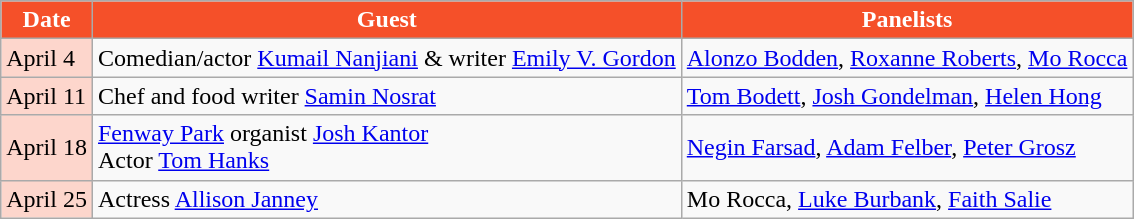<table class="wikitable">
<tr>
<th style="background:#F55029;color:#FFFFFF;">Date</th>
<th style="background:#F55029;color:#FFFFFF;">Guest</th>
<th style="background:#F55029;color:#FFFFFF;">Panelists</th>
</tr>
<tr>
<td style="background:#FDD6CC;color:#000000;">April 4</td>
<td>Comedian/actor <a href='#'>Kumail Nanjiani</a> & writer <a href='#'>Emily V. Gordon</a></td>
<td><a href='#'>Alonzo Bodden</a>, <a href='#'>Roxanne Roberts</a>, <a href='#'>Mo Rocca</a></td>
</tr>
<tr>
<td style="background:#FDD6CC;color:#000000;">April 11</td>
<td>Chef and food writer <a href='#'>Samin Nosrat</a></td>
<td><a href='#'>Tom Bodett</a>, <a href='#'>Josh Gondelman</a>, <a href='#'>Helen Hong</a></td>
</tr>
<tr>
<td style="background:#FDD6CC;color:#000000;">April 18</td>
<td><a href='#'>Fenway Park</a> organist <a href='#'>Josh Kantor</a> <br>Actor <a href='#'>Tom Hanks</a> </td>
<td><a href='#'>Negin Farsad</a>, <a href='#'>Adam Felber</a>, <a href='#'>Peter Grosz</a></td>
</tr>
<tr>
<td style="background:#FDD6CC;color:#000000;">April 25</td>
<td>Actress <a href='#'>Allison Janney</a></td>
<td>Mo Rocca, <a href='#'>Luke Burbank</a>, <a href='#'>Faith Salie</a></td>
</tr>
</table>
